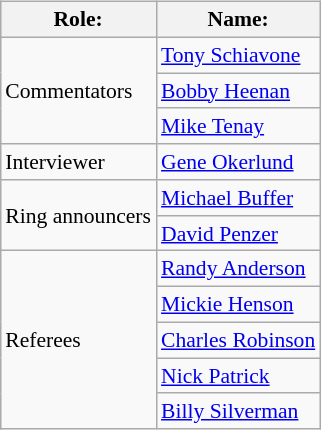<table class=wikitable style="font-size:90%; margin: 0.5em 0 0.5em 1em; float: right; clear: right;">
<tr>
<th>Role:</th>
<th>Name:</th>
</tr>
<tr>
<td rowspan=3>Commentators</td>
<td><a href='#'>Tony Schiavone</a></td>
</tr>
<tr>
<td><a href='#'>Bobby Heenan</a></td>
</tr>
<tr>
<td><a href='#'>Mike Tenay</a></td>
</tr>
<tr>
<td>Interviewer</td>
<td><a href='#'>Gene Okerlund</a></td>
</tr>
<tr>
<td rowspan=2>Ring announcers</td>
<td><a href='#'>Michael Buffer</a></td>
</tr>
<tr>
<td><a href='#'>David Penzer</a></td>
</tr>
<tr>
<td rowspan=5>Referees</td>
<td><a href='#'>Randy Anderson</a></td>
</tr>
<tr>
<td><a href='#'>Mickie Henson</a></td>
</tr>
<tr>
<td><a href='#'>Charles Robinson</a></td>
</tr>
<tr>
<td><a href='#'>Nick Patrick</a></td>
</tr>
<tr>
<td><a href='#'>Billy Silverman</a></td>
</tr>
</table>
